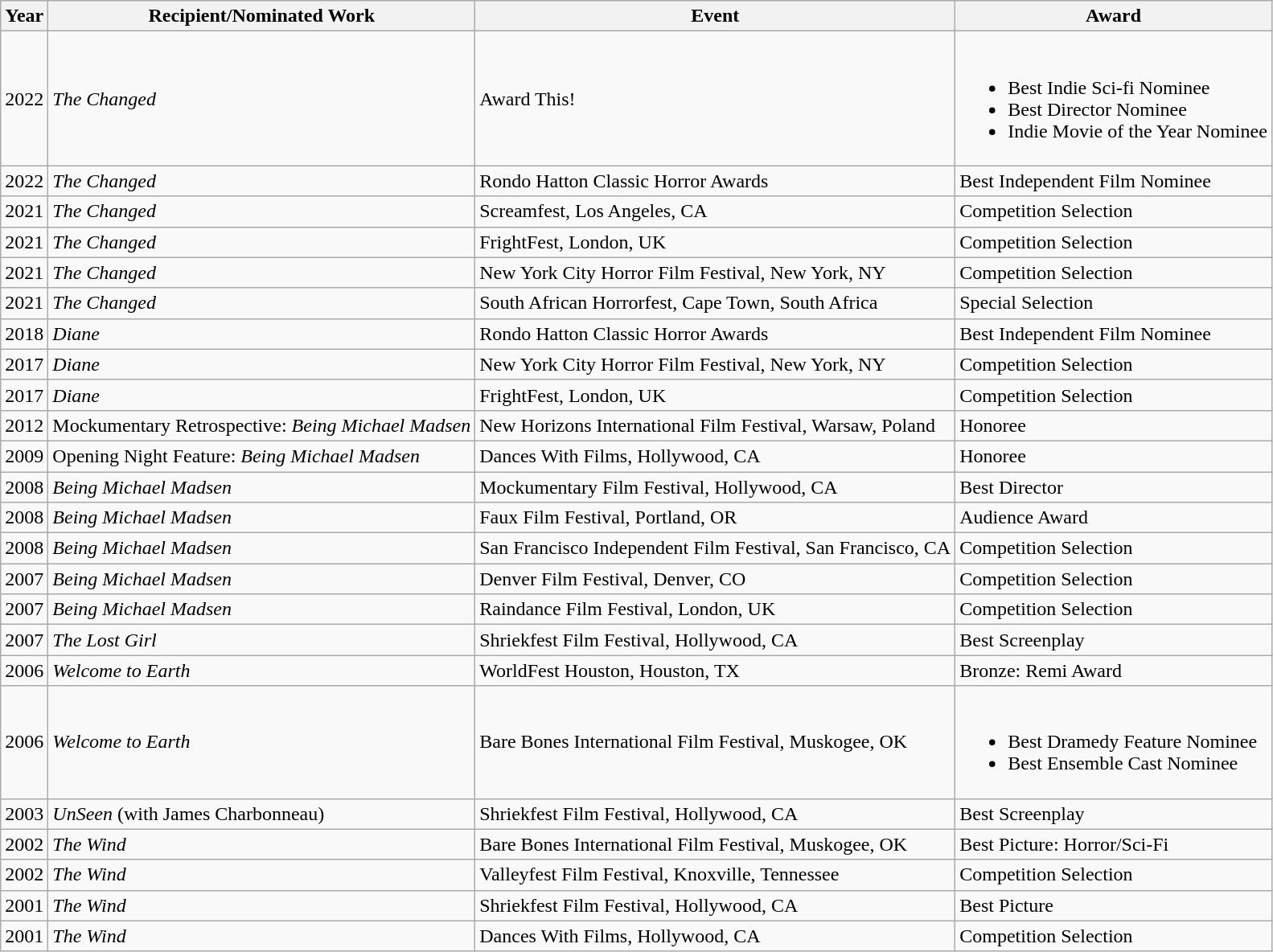<table class="wikitable">
<tr>
<th>Year</th>
<th>Recipient/Nominated Work</th>
<th>Event</th>
<th>Award</th>
</tr>
<tr>
<td>2022</td>
<td><em>The Changed</em></td>
<td>Award This!</td>
<td><br><ul><li>Best Indie Sci-fi Nominee</li><li>Best Director Nominee</li><li>Indie Movie of the Year Nominee</li></ul></td>
</tr>
<tr>
<td>2022</td>
<td><em>The Changed</em></td>
<td>Rondo Hatton Classic Horror Awards</td>
<td>Best Independent Film Nominee</td>
</tr>
<tr>
<td>2021</td>
<td><em>The Changed</em></td>
<td>Screamfest, Los Angeles, CA</td>
<td>Competition Selection</td>
</tr>
<tr>
<td>2021</td>
<td><em>The Changed</em></td>
<td>FrightFest, London, UK</td>
<td>Competition Selection</td>
</tr>
<tr>
<td>2021</td>
<td><em>The Changed</em></td>
<td>New York City Horror Film Festival, New York, NY</td>
<td>Competition Selection</td>
</tr>
<tr>
<td>2021</td>
<td><em>The Changed</em></td>
<td>South African Horrorfest, Cape Town, South Africa</td>
<td>Special Selection</td>
</tr>
<tr>
<td>2018</td>
<td><em>Diane</em></td>
<td>Rondo Hatton Classic Horror Awards</td>
<td>Best Independent Film Nominee</td>
</tr>
<tr>
<td>2017</td>
<td><em>Diane</em></td>
<td>New York City Horror Film Festival, New York, NY</td>
<td>Competition Selection</td>
</tr>
<tr>
<td>2017</td>
<td><em>Diane</em></td>
<td>FrightFest, London, UK</td>
<td>Competition Selection</td>
</tr>
<tr>
<td>2012</td>
<td>Mockumentary Retrospective: <em>Being Michael Madsen</em></td>
<td>New Horizons International Film Festival, Warsaw, Poland</td>
<td>Honoree</td>
</tr>
<tr>
<td>2009</td>
<td>Opening Night Feature: <em>Being Michael Madsen</em></td>
<td>Dances With Films, Hollywood, CA</td>
<td>Honoree</td>
</tr>
<tr>
<td>2008</td>
<td><em>Being Michael Madsen</em></td>
<td>Mockumentary Film Festival, Hollywood, CA</td>
<td>Best Director</td>
</tr>
<tr>
<td>2008</td>
<td><em>Being Michael Madsen</em></td>
<td>Faux Film Festival, Portland, OR</td>
<td>Audience Award</td>
</tr>
<tr>
<td>2008</td>
<td><em>Being Michael Madsen</em></td>
<td>San Francisco Independent Film Festival, San Francisco, CA</td>
<td>Competition Selection</td>
</tr>
<tr>
<td>2007</td>
<td><em>Being Michael Madsen</em></td>
<td>Denver Film Festival, Denver, CO</td>
<td>Competition Selection</td>
</tr>
<tr>
<td>2007</td>
<td><em>Being Michael Madsen</em></td>
<td>Raindance Film Festival, London, UK</td>
<td>Competition Selection</td>
</tr>
<tr>
<td>2007</td>
<td><em>The Lost Girl</em></td>
<td>Shriekfest Film Festival, Hollywood, CA</td>
<td>Best Screenplay</td>
</tr>
<tr>
<td>2006</td>
<td><em>Welcome to Earth</em></td>
<td>WorldFest Houston, Houston, TX</td>
<td>Bronze: Remi Award</td>
</tr>
<tr>
<td>2006</td>
<td><em>Welcome to Earth</em></td>
<td>Bare Bones International Film Festival, Muskogee, OK</td>
<td><br><ul><li>Best Dramedy Feature Nominee</li><li>Best Ensemble Cast Nominee</li></ul></td>
</tr>
<tr>
<td>2003</td>
<td><em>UnSeen</em> (with James Charbonneau)</td>
<td>Shriekfest Film Festival, Hollywood, CA</td>
<td>Best Screenplay</td>
</tr>
<tr>
<td>2002</td>
<td><em>The Wind</em></td>
<td>Bare Bones International Film Festival, Muskogee, OK</td>
<td>Best Picture: Horror/Sci-Fi</td>
</tr>
<tr>
<td>2002</td>
<td><em>The Wind</em></td>
<td>Valleyfest Film Festival, Knoxville, Tennessee</td>
<td>Competition Selection</td>
</tr>
<tr>
<td>2001</td>
<td><em>The Wind</em></td>
<td>Shriekfest Film Festival, Hollywood, CA</td>
<td>Best Picture</td>
</tr>
<tr>
<td>2001</td>
<td><em>The Wind</em></td>
<td>Dances With Films, Hollywood, CA</td>
<td>Competition Selection</td>
</tr>
</table>
